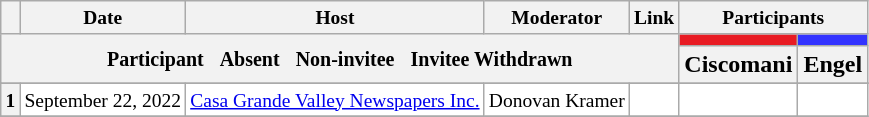<table class="wikitable" style="text-align:center;">
<tr style="font-size:small;">
<th scope="col"></th>
<th scope="col">Date</th>
<th scope="col">Host</th>
<th scope="col">Moderator</th>
<th scope="col">Link</th>
<th scope="col" colspan="4">Participants</th>
</tr>
<tr>
<th colspan="5" rowspan="2"> <small>Participant  </small> <small>Absent  </small> <small>Non-invitee  </small> <small>Invitee Withdrawn</small></th>
<th scope="col" style="background:#E81B23;"></th>
<th scope="col" style="background:#3333FF;"></th>
</tr>
<tr>
<th scope="col">Ciscomani</th>
<th scope="col">Engel</th>
</tr>
<tr>
</tr>
<tr style="background:#FFFFFF;font-size:small;">
<th scope="row">1</th>
<td style="white-space:nowrap;">September 22, 2022</td>
<td style="white-space:nowrap;"><a href='#'>Casa Grande Valley Newspapers Inc.</a></td>
<td style="white-space:nowrap;">Donovan Kramer</td>
<td style="white-space:nowrap;"></td>
<td></td>
<td></td>
</tr>
<tr>
</tr>
</table>
